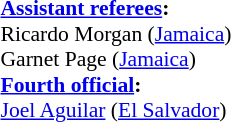<table width=50% style="font-size: 90%">
<tr>
<td><br><br><strong><a href='#'>Assistant referees</a>:</strong>
<br>Ricardo Morgan (<a href='#'>Jamaica</a>)
<br>Garnet Page (<a href='#'>Jamaica</a>)
<br><strong><a href='#'>Fourth official</a>:</strong>
<br><a href='#'>Joel Aguilar</a> (<a href='#'>El Salvador</a>)</td>
</tr>
</table>
